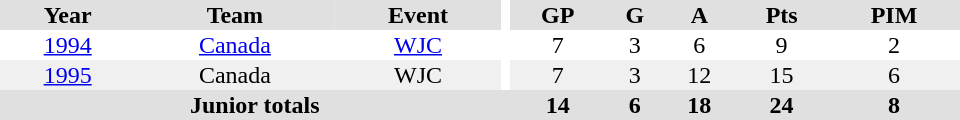<table border="0" cellpadding="1" cellspacing="0" ID="Table3" style="text-align:center; width:40em">
<tr bgcolor="#e0e0e0">
<th>Year</th>
<th>Team</th>
<th>Event</th>
<th rowspan="102" bgcolor="#ffffff"></th>
<th>GP</th>
<th>G</th>
<th>A</th>
<th>Pts</th>
<th>PIM</th>
</tr>
<tr>
<td><a href='#'>1994</a></td>
<td><a href='#'>Canada</a></td>
<td><a href='#'>WJC</a></td>
<td>7</td>
<td>3</td>
<td>6</td>
<td>9</td>
<td>2</td>
</tr>
<tr bgcolor="#f0f0f0">
<td><a href='#'>1995</a></td>
<td>Canada</td>
<td>WJC</td>
<td>7</td>
<td>3</td>
<td>12</td>
<td>15</td>
<td>6</td>
</tr>
<tr bgcolor="#e0e0e0">
<th colspan="4">Junior totals</th>
<th>14</th>
<th>6</th>
<th>18</th>
<th>24</th>
<th>8</th>
</tr>
</table>
